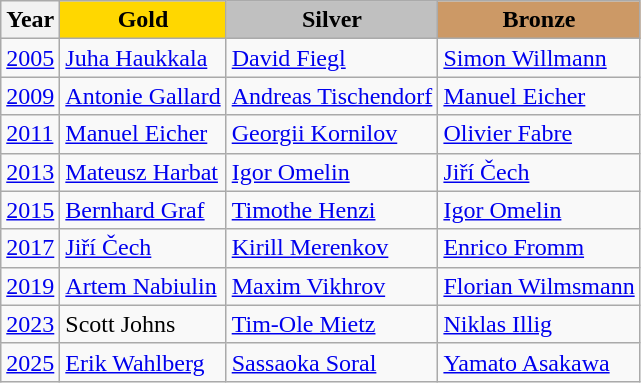<table class="wikitable">
<tr>
<th>Year</th>
<td align=center bgcolor=gold><strong>Gold</strong></td>
<td align=center bgcolor=silver><strong>Silver</strong></td>
<td align=center bgcolor=cc9966><strong>Bronze</strong></td>
</tr>
<tr>
<td><a href='#'>2005</a></td>
<td> <a href='#'>Juha Haukkala</a></td>
<td> <a href='#'>David Fiegl</a></td>
<td> <a href='#'>Simon Willmann</a></td>
</tr>
<tr>
<td><a href='#'>2009</a></td>
<td> <a href='#'>Antonie Gallard</a></td>
<td> <a href='#'>Andreas Tischendorf</a></td>
<td> <a href='#'>Manuel Eicher</a></td>
</tr>
<tr>
<td><a href='#'>2011</a></td>
<td> <a href='#'>Manuel Eicher</a></td>
<td> <a href='#'>Georgii Kornilov</a></td>
<td> <a href='#'>Olivier Fabre</a></td>
</tr>
<tr>
<td><a href='#'>2013</a></td>
<td> <a href='#'>Mateusz Harbat</a></td>
<td> <a href='#'>Igor Omelin</a></td>
<td> <a href='#'>Jiří Čech</a></td>
</tr>
<tr>
<td><a href='#'>2015</a></td>
<td> <a href='#'>Bernhard Graf</a></td>
<td> <a href='#'>Timothe Henzi</a></td>
<td> <a href='#'>Igor Omelin</a></td>
</tr>
<tr>
<td><a href='#'>2017</a></td>
<td> <a href='#'>Jiří Čech</a></td>
<td> <a href='#'>Kirill Merenkov</a></td>
<td> <a href='#'>Enrico Fromm</a></td>
</tr>
<tr>
<td><a href='#'>2019</a></td>
<td> <a href='#'>Artem Nabiulin</a></td>
<td> <a href='#'>Maxim Vikhrov</a></td>
<td> <a href='#'>Florian Wilmsmann</a></td>
</tr>
<tr>
<td><a href='#'>2023</a></td>
<td> Scott Johns</td>
<td> <a href='#'>Tim-Ole Mietz</a></td>
<td> <a href='#'>Niklas Illig</a></td>
</tr>
<tr>
<td><a href='#'>2025</a></td>
<td> <a href='#'>Erik Wahlberg</a></td>
<td> <a href='#'>Sassaoka Soral</a></td>
<td> <a href='#'>Yamato Asakawa</a></td>
</tr>
</table>
